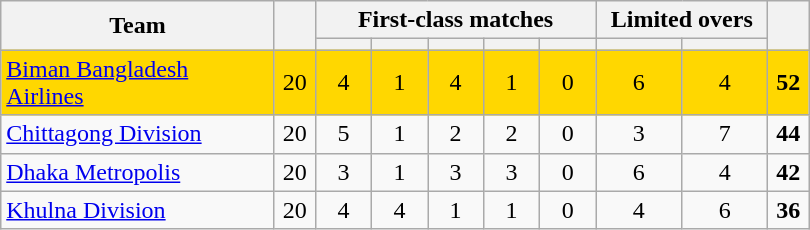<table class="wikitable">
<tr>
<th width=175 rowspan="2">Team</th>
<th valign="bottom" width=20 rowspan="2"></th>
<th width=150 colspan="5">First-class matches</th>
<th colspan="2" width=100>Limited overs</th>
<th valign="bottom" width=20 rowspan="2"></th>
</tr>
<tr>
<th width=30></th>
<th width=30></th>
<th width=30></th>
<th width=30></th>
<th width=30></th>
<th width=50></th>
<th width=50></th>
</tr>
<tr style="background:gold">
<td><a href='#'>Biman Bangladesh Airlines</a></td>
<td align=center>20</td>
<td align=center>4</td>
<td align=center>1</td>
<td align=center>4</td>
<td align=center>1</td>
<td align=center>0</td>
<td align=center>6</td>
<td align=center>4</td>
<td align=center><strong>52</strong></td>
</tr>
<tr>
<td><a href='#'>Chittagong Division</a></td>
<td align=center>20</td>
<td align=center>5</td>
<td align=center>1</td>
<td align=center>2</td>
<td align=center>2</td>
<td align=center>0</td>
<td align=center>3</td>
<td align=center>7</td>
<td align=center><strong>44</strong></td>
</tr>
<tr>
<td><a href='#'>Dhaka Metropolis</a></td>
<td align=center>20</td>
<td align=center>3</td>
<td align=center>1</td>
<td align=center>3</td>
<td align=center>3</td>
<td align=center>0</td>
<td align=center>6</td>
<td align=center>4</td>
<td align=center><strong>42</strong></td>
</tr>
<tr>
<td><a href='#'>Khulna Division</a></td>
<td align=center>20</td>
<td align=center>4</td>
<td align=center>4</td>
<td align=center>1</td>
<td align=center>1</td>
<td align=center>0</td>
<td align=center>4</td>
<td align=center>6</td>
<td align=center><strong>36</strong></td>
</tr>
</table>
